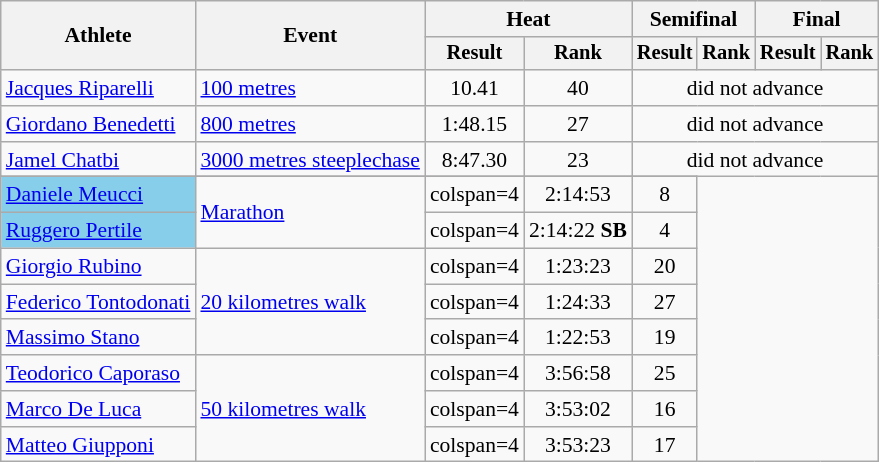<table class="wikitable" style="font-size:90%">
<tr>
<th rowspan="2">Athlete</th>
<th rowspan="2">Event</th>
<th colspan="2">Heat</th>
<th colspan="2">Semifinal</th>
<th colspan="2">Final</th>
</tr>
<tr style="font-size:95%">
<th>Result</th>
<th>Rank</th>
<th>Result</th>
<th>Rank</th>
<th>Result</th>
<th>Rank</th>
</tr>
<tr style=text-align:center>
<td style=text-align:left><a href='#'>Jacques Riparelli</a></td>
<td style=text-align:left><a href='#'>100 metres</a></td>
<td>10.41</td>
<td>40</td>
<td colspan="4">did not advance</td>
</tr>
<tr style=text-align:center>
<td style=text-align:left><a href='#'>Giordano Benedetti</a></td>
<td style=text-align:left><a href='#'>800 metres</a></td>
<td>1:48.15</td>
<td>27</td>
<td colspan="4">did not advance</td>
</tr>
<tr style=text-align:center>
<td style=text-align:left><a href='#'>Jamel Chatbi</a></td>
<td style=text-align:left><a href='#'>3000 metres steeplechase</a></td>
<td>8:47.30</td>
<td>23</td>
<td colspan="4">did not advance</td>
</tr>
<tr>
</tr>
<tr style=text-align:center>
<td style=text-align:left bgcolor=SkyBlue><a href='#'>Daniele Meucci</a></td>
<td style=text-align:left rowspan=2><a href='#'>Marathon</a></td>
<td>colspan=4 </td>
<td>2:14:53</td>
<td>8</td>
</tr>
<tr style=text-align:center>
<td style=text-align:left bgcolor=SkyBlue><a href='#'>Ruggero Pertile</a></td>
<td>colspan=4 </td>
<td>2:14:22 <strong>SB</strong></td>
<td>4</td>
</tr>
<tr style=text-align:center>
<td style=text-align:left><a href='#'>Giorgio Rubino</a></td>
<td style=text-align:left rowspan=3><a href='#'>20 kilometres walk</a></td>
<td>colspan=4 </td>
<td>1:23:23</td>
<td>20</td>
</tr>
<tr style=text-align:center>
<td style=text-align:left><a href='#'>Federico Tontodonati</a></td>
<td>colspan=4 </td>
<td>1:24:33</td>
<td>27</td>
</tr>
<tr style=text-align:center>
<td style=text-align:left><a href='#'>Massimo Stano</a></td>
<td>colspan=4 </td>
<td>1:22:53</td>
<td>19</td>
</tr>
<tr style=text-align:center>
<td style=text-align:left><a href='#'>Teodorico Caporaso</a></td>
<td style=text-align:left rowspan=3><a href='#'>50 kilometres walk</a></td>
<td>colspan=4 </td>
<td>3:56:58</td>
<td>25</td>
</tr>
<tr style=text-align:center>
<td style=text-align:left><a href='#'>Marco De Luca</a></td>
<td>colspan=4 </td>
<td>3:53:02</td>
<td>16</td>
</tr>
<tr style=text-align:center>
<td style=text-align:left><a href='#'>Matteo Giupponi</a></td>
<td>colspan=4 </td>
<td>3:53:23</td>
<td>17</td>
</tr>
</table>
